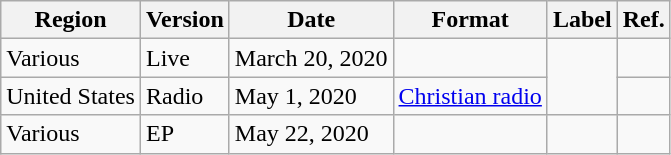<table class="wikitable plainrowheaders">
<tr>
<th scope="col">Region</th>
<th scope="col">Version</th>
<th scope="col">Date</th>
<th scope="col">Format</th>
<th scope="col">Label</th>
<th scope="col">Ref.</th>
</tr>
<tr>
<td>Various</td>
<td>Live</td>
<td>March 20, 2020</td>
<td></td>
<td rowspan="2"></td>
<td></td>
</tr>
<tr>
<td>United States</td>
<td>Radio</td>
<td>May 1, 2020</td>
<td><a href='#'>Christian radio</a></td>
<td></td>
</tr>
<tr>
<td>Various</td>
<td>EP<br></td>
<td>May 22, 2020</td>
<td></td>
<td></td>
<td></td>
</tr>
</table>
